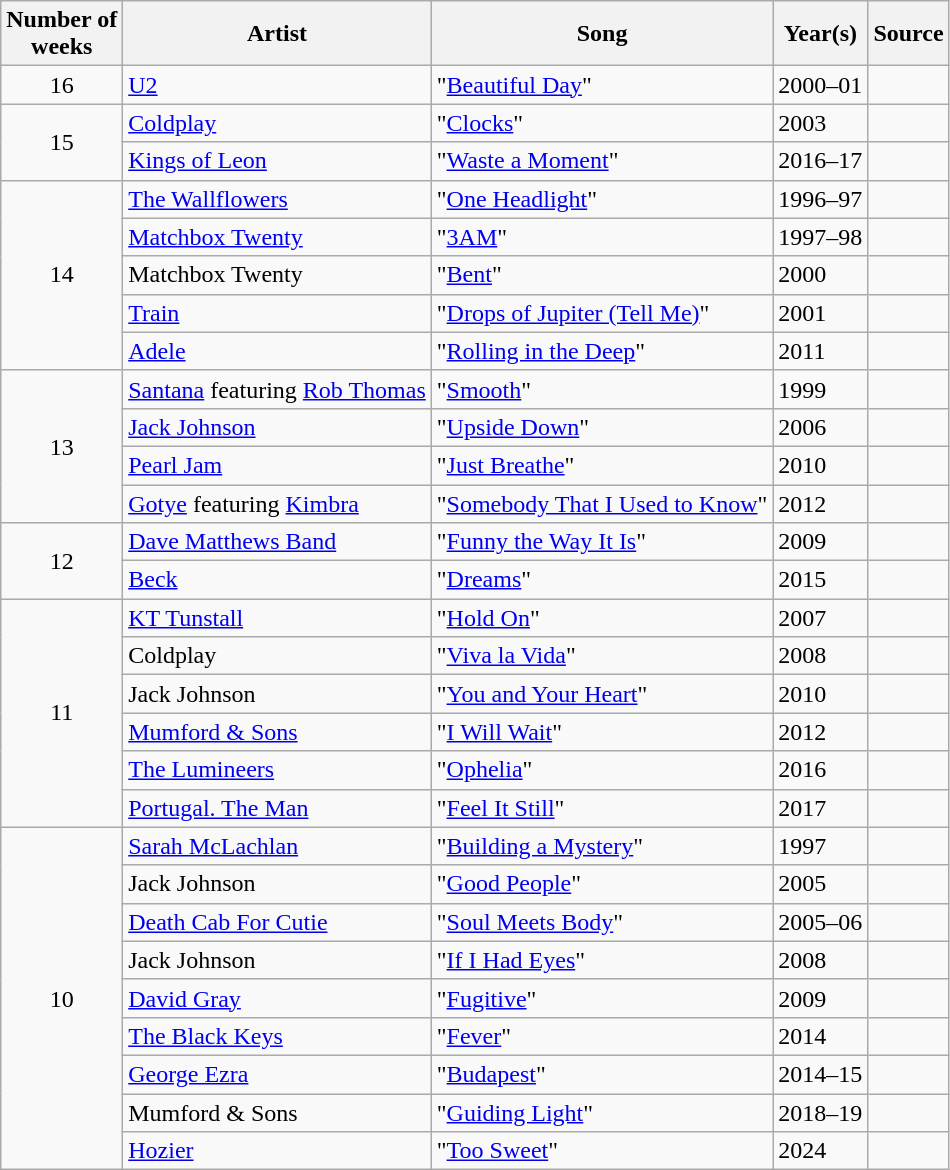<table class="wikitable">
<tr>
<th>Number of <br> weeks</th>
<th>Artist</th>
<th>Song</th>
<th>Year(s)</th>
<th>Source</th>
</tr>
<tr>
<td rowspan=1 style="text-align:center;">16</td>
<td><a href='#'>U2</a></td>
<td>"<a href='#'>Beautiful Day</a>"</td>
<td>2000–01</td>
<td></td>
</tr>
<tr>
<td rowspan=2 style="text-align:center;">15</td>
<td><a href='#'>Coldplay</a></td>
<td>"<a href='#'>Clocks</a>"</td>
<td>2003</td>
<td></td>
</tr>
<tr>
<td><a href='#'>Kings of Leon</a></td>
<td>"<a href='#'>Waste a Moment</a>"</td>
<td>2016–17</td>
<td></td>
</tr>
<tr>
<td rowspan=5 style="text-align:center;">14</td>
<td><a href='#'>The Wallflowers</a></td>
<td>"<a href='#'>One Headlight</a>"</td>
<td>1996–97</td>
<td></td>
</tr>
<tr>
<td><a href='#'>Matchbox Twenty</a></td>
<td>"<a href='#'>3AM</a>"</td>
<td>1997–98</td>
<td></td>
</tr>
<tr>
<td>Matchbox Twenty</td>
<td>"<a href='#'>Bent</a>"</td>
<td>2000</td>
<td></td>
</tr>
<tr>
<td><a href='#'>Train</a></td>
<td>"<a href='#'>Drops of Jupiter (Tell Me)</a>"</td>
<td>2001</td>
<td></td>
</tr>
<tr>
<td><a href='#'>Adele</a></td>
<td>"<a href='#'>Rolling in the Deep</a>"</td>
<td>2011</td>
<td></td>
</tr>
<tr>
<td rowspan=4 style="text-align:center;">13</td>
<td><a href='#'>Santana</a> featuring <a href='#'>Rob Thomas</a></td>
<td>"<a href='#'>Smooth</a>"</td>
<td>1999</td>
<td></td>
</tr>
<tr>
<td><a href='#'>Jack Johnson</a></td>
<td>"<a href='#'>Upside Down</a>"</td>
<td>2006</td>
<td></td>
</tr>
<tr>
<td><a href='#'>Pearl Jam</a></td>
<td>"<a href='#'>Just Breathe</a>"</td>
<td>2010</td>
<td></td>
</tr>
<tr>
<td><a href='#'>Gotye</a> featuring <a href='#'>Kimbra</a></td>
<td>"<a href='#'>Somebody That I Used to Know</a>"</td>
<td>2012</td>
<td></td>
</tr>
<tr>
<td rowspan=2 style="text-align:center;">12</td>
<td><a href='#'>Dave Matthews Band</a></td>
<td>"<a href='#'>Funny the Way It Is</a>"</td>
<td>2009</td>
<td></td>
</tr>
<tr>
<td><a href='#'>Beck</a></td>
<td>"<a href='#'>Dreams</a>"</td>
<td>2015</td>
<td></td>
</tr>
<tr>
<td rowspan=6 style="text-align:center;">11</td>
<td><a href='#'>KT Tunstall</a></td>
<td>"<a href='#'>Hold On</a>"</td>
<td>2007</td>
<td></td>
</tr>
<tr>
<td>Coldplay</td>
<td>"<a href='#'>Viva la Vida</a>"</td>
<td>2008</td>
<td></td>
</tr>
<tr>
<td>Jack Johnson</td>
<td>"<a href='#'>You and Your Heart</a>"</td>
<td>2010</td>
<td></td>
</tr>
<tr>
<td><a href='#'>Mumford & Sons</a></td>
<td>"<a href='#'>I Will Wait</a>"</td>
<td>2012</td>
<td></td>
</tr>
<tr>
<td><a href='#'>The Lumineers</a></td>
<td>"<a href='#'>Ophelia</a>"</td>
<td>2016</td>
<td></td>
</tr>
<tr>
<td><a href='#'>Portugal. The Man</a></td>
<td>"<a href='#'>Feel It Still</a>"</td>
<td>2017</td>
<td></td>
</tr>
<tr>
<td rowspan=9 style="text-align:center;">10</td>
<td><a href='#'>Sarah McLachlan</a></td>
<td>"<a href='#'>Building a Mystery</a>"</td>
<td>1997</td>
<td></td>
</tr>
<tr>
<td>Jack Johnson</td>
<td>"<a href='#'>Good People</a>"</td>
<td>2005</td>
<td></td>
</tr>
<tr>
<td><a href='#'>Death Cab For Cutie</a></td>
<td>"<a href='#'>Soul Meets Body</a>"</td>
<td>2005–06</td>
<td></td>
</tr>
<tr>
<td>Jack Johnson</td>
<td>"<a href='#'>If I Had Eyes</a>"</td>
<td>2008</td>
<td></td>
</tr>
<tr>
<td><a href='#'>David Gray</a></td>
<td>"<a href='#'>Fugitive</a>"</td>
<td>2009</td>
<td></td>
</tr>
<tr>
<td><a href='#'>The Black Keys</a></td>
<td>"<a href='#'>Fever</a>"</td>
<td>2014</td>
<td></td>
</tr>
<tr>
<td><a href='#'>George Ezra</a></td>
<td>"<a href='#'>Budapest</a>"</td>
<td>2014–15</td>
<td></td>
</tr>
<tr>
<td>Mumford & Sons</td>
<td>"<a href='#'>Guiding Light</a>"</td>
<td>2018–19</td>
<td></td>
</tr>
<tr>
<td><a href='#'>Hozier</a></td>
<td>"<a href='#'>Too Sweet</a>"</td>
<td>2024</td>
<td></td>
</tr>
</table>
